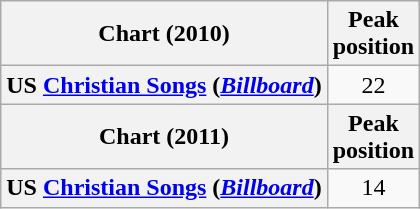<table class="wikitable sortable plainrowheaders" style="text-align:center">
<tr>
<th scope="col">Chart (2010)</th>
<th scope="col">Peak<br>position</th>
</tr>
<tr>
<th scope="row">US <a href='#'>Christian Songs</a> (<em><a href='#'>Billboard</a></em>)</th>
<td>22</td>
</tr>
<tr>
<th scope="col">Chart (2011)</th>
<th scope="col">Peak<br>position</th>
</tr>
<tr>
<th scope="row">US <a href='#'>Christian Songs</a> (<em><a href='#'>Billboard</a></em>)</th>
<td>14</td>
</tr>
</table>
